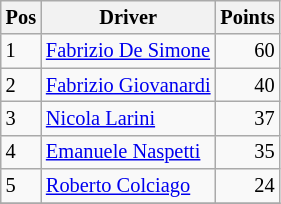<table class="wikitable" style="font-size: 85%;">
<tr>
<th>Pos</th>
<th>Driver</th>
<th>Points</th>
</tr>
<tr>
<td>1</td>
<td> <a href='#'>Fabrizio De Simone</a></td>
<td align="right">60</td>
</tr>
<tr>
<td>2</td>
<td> <a href='#'>Fabrizio Giovanardi</a></td>
<td align="right">40</td>
</tr>
<tr>
<td>3</td>
<td> <a href='#'>Nicola Larini</a></td>
<td align="right">37</td>
</tr>
<tr>
<td>4</td>
<td> <a href='#'>Emanuele Naspetti</a></td>
<td align="right">35</td>
</tr>
<tr>
<td>5</td>
<td> <a href='#'>Roberto Colciago</a></td>
<td align="right">24</td>
</tr>
<tr>
</tr>
</table>
